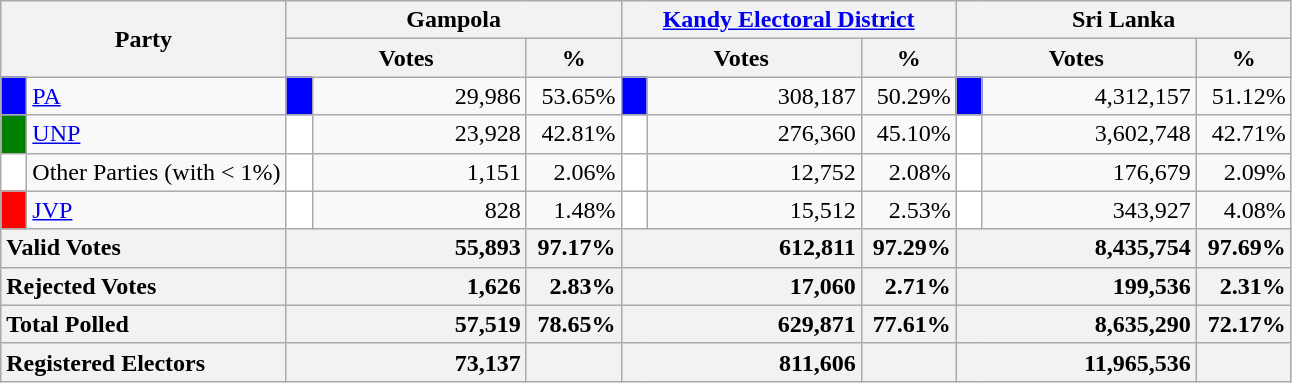<table class="wikitable">
<tr>
<th colspan="2" width="144px"rowspan="2">Party</th>
<th colspan="3" width="216px">Gampola</th>
<th colspan="3" width="216px"><a href='#'>Kandy Electoral District</a></th>
<th colspan="3" width="216px">Sri Lanka</th>
</tr>
<tr>
<th colspan="2" width="144px">Votes</th>
<th>%</th>
<th colspan="2" width="144px">Votes</th>
<th>%</th>
<th colspan="2" width="144px">Votes</th>
<th>%</th>
</tr>
<tr>
<td style="background-color:blue;" width="10px"></td>
<td style="text-align:left;"><a href='#'>PA</a></td>
<td style="background-color:blue;" width="10px"></td>
<td style="text-align:right;">29,986</td>
<td style="text-align:right;">53.65%</td>
<td style="background-color:blue;" width="10px"></td>
<td style="text-align:right;">308,187</td>
<td style="text-align:right;">50.29%</td>
<td style="background-color:blue;" width="10px"></td>
<td style="text-align:right;">4,312,157</td>
<td style="text-align:right;">51.12%</td>
</tr>
<tr>
<td style="background-color:green;" width="10px"></td>
<td style="text-align:left;"><a href='#'>UNP</a></td>
<td style="background-color:white;" width="10px"></td>
<td style="text-align:right;">23,928</td>
<td style="text-align:right;">42.81%</td>
<td style="background-color:white;" width="10px"></td>
<td style="text-align:right;">276,360</td>
<td style="text-align:right;">45.10%</td>
<td style="background-color:white;" width="10px"></td>
<td style="text-align:right;">3,602,748</td>
<td style="text-align:right;">42.71%</td>
</tr>
<tr>
<td style="background-color:white;" width="10px"></td>
<td style="text-align:left;">Other Parties (with < 1%)</td>
<td style="background-color:white;" width="10px"></td>
<td style="text-align:right;">1,151</td>
<td style="text-align:right;">2.06%</td>
<td style="background-color:white;" width="10px"></td>
<td style="text-align:right;">12,752</td>
<td style="text-align:right;">2.08%</td>
<td style="background-color:white;" width="10px"></td>
<td style="text-align:right;">176,679</td>
<td style="text-align:right;">2.09%</td>
</tr>
<tr>
<td style="background-color:red;" width="10px"></td>
<td style="text-align:left;"><a href='#'>JVP</a></td>
<td style="background-color:white;" width="10px"></td>
<td style="text-align:right;">828</td>
<td style="text-align:right;">1.48%</td>
<td style="background-color:white;" width="10px"></td>
<td style="text-align:right;">15,512</td>
<td style="text-align:right;">2.53%</td>
<td style="background-color:white;" width="10px"></td>
<td style="text-align:right;">343,927</td>
<td style="text-align:right;">4.08%</td>
</tr>
<tr>
<th colspan="2" width="144px"style="text-align:left;">Valid Votes</th>
<th style="text-align:right;"colspan="2" width="144px">55,893</th>
<th style="text-align:right;">97.17%</th>
<th style="text-align:right;"colspan="2" width="144px">612,811</th>
<th style="text-align:right;">97.29%</th>
<th style="text-align:right;"colspan="2" width="144px">8,435,754</th>
<th style="text-align:right;">97.69%</th>
</tr>
<tr>
<th colspan="2" width="144px"style="text-align:left;">Rejected Votes</th>
<th style="text-align:right;"colspan="2" width="144px">1,626</th>
<th style="text-align:right;">2.83%</th>
<th style="text-align:right;"colspan="2" width="144px">17,060</th>
<th style="text-align:right;">2.71%</th>
<th style="text-align:right;"colspan="2" width="144px">199,536</th>
<th style="text-align:right;">2.31%</th>
</tr>
<tr>
<th colspan="2" width="144px"style="text-align:left;">Total Polled</th>
<th style="text-align:right;"colspan="2" width="144px">57,519</th>
<th style="text-align:right;">78.65%</th>
<th style="text-align:right;"colspan="2" width="144px">629,871</th>
<th style="text-align:right;">77.61%</th>
<th style="text-align:right;"colspan="2" width="144px">8,635,290</th>
<th style="text-align:right;">72.17%</th>
</tr>
<tr>
<th colspan="2" width="144px"style="text-align:left;">Registered Electors</th>
<th style="text-align:right;"colspan="2" width="144px">73,137</th>
<th></th>
<th style="text-align:right;"colspan="2" width="144px">811,606</th>
<th></th>
<th style="text-align:right;"colspan="2" width="144px">11,965,536</th>
<th></th>
</tr>
</table>
